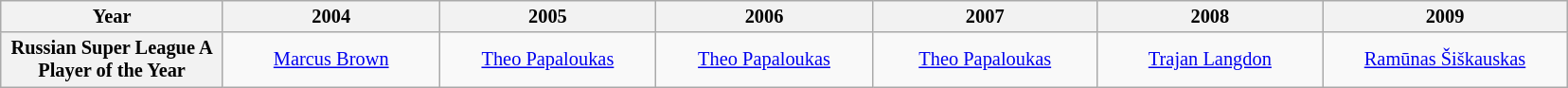<table class="wikitable" style="text-align:center;font-size:85%">
<tr>
<th width="150">Year</th>
<th width="146">2004</th>
<th width="146">2005</th>
<th width="146">2006</th>
<th width="152">2007</th>
<th width="152">2008</th>
<th width="166">2009</th>
</tr>
<tr>
<th>Russian Super League A Player of the Year</th>
<td> <a href='#'>Marcus Brown</a></td>
<td> <a href='#'>Theo Papaloukas</a></td>
<td> <a href='#'>Theo Papaloukas</a></td>
<td> <a href='#'>Theo Papaloukas</a></td>
<td> <a href='#'>Trajan Langdon</a></td>
<td> <a href='#'>Ramūnas Šiškauskas</a></td>
</tr>
</table>
